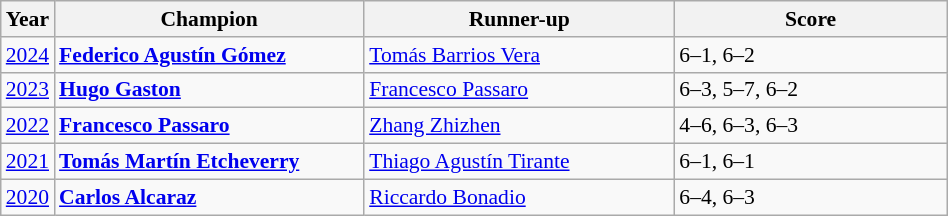<table class="wikitable" style="font-size:90%">
<tr>
<th>Year</th>
<th width="200">Champion</th>
<th width="200">Runner-up</th>
<th width="175">Score</th>
</tr>
<tr>
<td><a href='#'>2024</a></td>
<td> <strong><a href='#'>Federico Agustín Gómez</a></strong></td>
<td> <a href='#'>Tomás Barrios Vera</a></td>
<td>6–1, 6–2</td>
</tr>
<tr>
<td><a href='#'>2023</a></td>
<td> <strong><a href='#'>Hugo Gaston</a></strong></td>
<td> <a href='#'>Francesco Passaro</a></td>
<td>6–3, 5–7, 6–2</td>
</tr>
<tr>
<td><a href='#'>2022</a></td>
<td> <strong><a href='#'>Francesco Passaro</a></strong></td>
<td> <a href='#'>Zhang Zhizhen</a></td>
<td>4–6, 6–3, 6–3</td>
</tr>
<tr>
<td><a href='#'>2021</a></td>
<td> <strong><a href='#'>Tomás Martín Etcheverry</a></strong></td>
<td> <a href='#'>Thiago Agustín Tirante</a></td>
<td>6–1, 6–1</td>
</tr>
<tr>
<td><a href='#'>2020</a></td>
<td> <strong><a href='#'>Carlos Alcaraz</a></strong></td>
<td> <a href='#'>Riccardo Bonadio</a></td>
<td>6–4, 6–3</td>
</tr>
</table>
